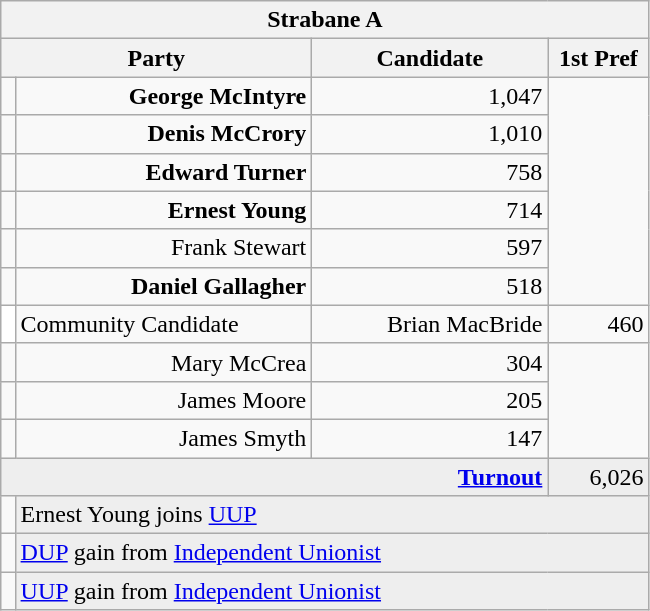<table class="wikitable">
<tr>
<th colspan="4" align="center">Strabane A</th>
</tr>
<tr>
<th colspan="2" align="center" width=200>Party</th>
<th width=150>Candidate</th>
<th width=60>1st Pref</th>
</tr>
<tr>
<td></td>
<td align="right"><strong>George McIntyre</strong></td>
<td align="right">1,047</td>
</tr>
<tr>
<td></td>
<td align="right"><strong>Denis McCrory</strong></td>
<td align="right">1,010</td>
</tr>
<tr>
<td></td>
<td align="right"><strong>Edward Turner</strong></td>
<td align="right">758</td>
</tr>
<tr>
<td></td>
<td align="right"><strong>Ernest Young</strong></td>
<td align="right">714</td>
</tr>
<tr>
<td></td>
<td align="right">Frank Stewart</td>
<td align="right">597</td>
</tr>
<tr>
<td></td>
<td align="right"><strong>Daniel Gallagher</strong></td>
<td align="right">518</td>
</tr>
<tr>
<td style="background-color: #FFFFFF"></td>
<td>Community Candidate</td>
<td align="right">Brian MacBride</td>
<td align="right">460</td>
</tr>
<tr>
<td></td>
<td align="right">Mary McCrea</td>
<td align="right">304</td>
</tr>
<tr>
<td></td>
<td align="right">James Moore</td>
<td align="right">205</td>
</tr>
<tr>
<td></td>
<td align="right">James Smyth</td>
<td align="right">147</td>
</tr>
<tr bgcolor="EEEEEE">
<td colspan=3 align="right"><strong><a href='#'>Turnout</a></strong></td>
<td align="right">6,026</td>
</tr>
<tr>
<td bgcolor=></td>
<td colspan=3 bgcolor="EEEEEE">Ernest Young joins <a href='#'>UUP</a></td>
</tr>
<tr>
<td bgcolor=></td>
<td colspan=3 bgcolor="EEEEEE"><a href='#'>DUP</a> gain from <a href='#'>Independent Unionist</a></td>
</tr>
<tr>
<td bgcolor=></td>
<td colspan=3 bgcolor="EEEEEE"><a href='#'>UUP</a> gain from <a href='#'>Independent Unionist</a></td>
</tr>
</table>
